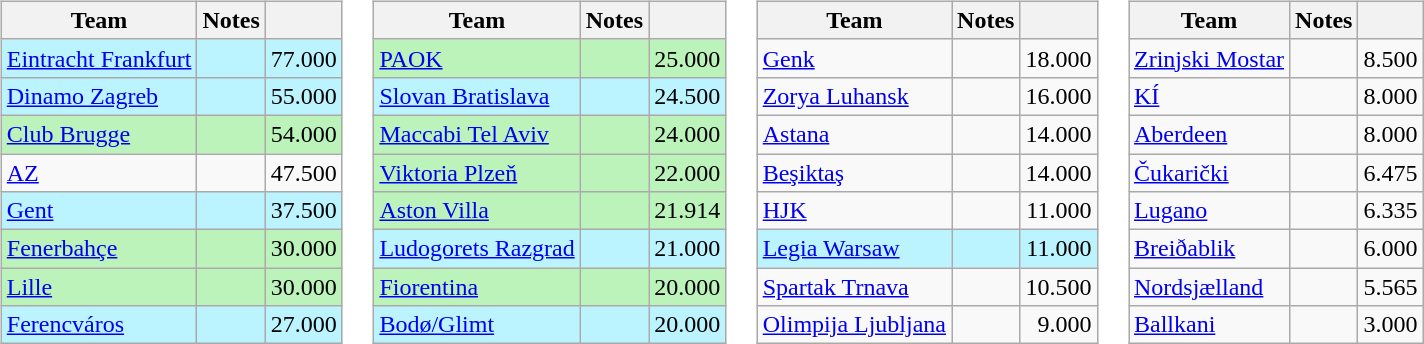<table>
<tr valign=top>
<td><br><table class="wikitable">
<tr>
<th>Team</th>
<th>Notes</th>
<th></th>
</tr>
<tr bgcolor=#BBF3FF>
<td> <a href='#'>Eintracht Frankfurt</a></td>
<td></td>
<td align=right>77.000</td>
</tr>
<tr bgcolor=#BBF3FF>
<td> <a href='#'>Dinamo Zagreb</a></td>
<td></td>
<td align=right>55.000</td>
</tr>
<tr bgcolor=#BBF3BB>
<td> <a href='#'>Club Brugge</a></td>
<td></td>
<td align=right>54.000</td>
</tr>
<tr>
<td> <a href='#'>AZ</a></td>
<td></td>
<td align=right>47.500</td>
</tr>
<tr bgcolor=#BBF3FF>
<td> <a href='#'>Gent</a></td>
<td></td>
<td align=right>37.500</td>
</tr>
<tr bgcolor=#BBF3BB>
<td> <a href='#'>Fenerbahçe</a></td>
<td></td>
<td align=right>30.000</td>
</tr>
<tr bgcolor=#BBF3BB>
<td> <a href='#'>Lille</a></td>
<td></td>
<td align=right>30.000</td>
</tr>
<tr bgcolor=#BBF3FF>
<td> <a href='#'>Ferencváros</a></td>
<td></td>
<td align=right>27.000</td>
</tr>
</table>
</td>
<td><br><table class="wikitable">
<tr>
<th>Team</th>
<th>Notes</th>
<th></th>
</tr>
<tr bgcolor=#BBF3BB>
<td> <a href='#'>PAOK</a></td>
<td></td>
<td align=right>25.000</td>
</tr>
<tr bgcolor=#BBF3FF>
<td> <a href='#'>Slovan Bratislava</a></td>
<td></td>
<td align=right>24.500</td>
</tr>
<tr bgcolor=#BBF3BB>
<td> <a href='#'>Maccabi Tel Aviv</a></td>
<td></td>
<td align=right>24.000</td>
</tr>
<tr bgcolor=#BBF3BB>
<td> <a href='#'>Viktoria Plzeň</a></td>
<td></td>
<td align=right>22.000</td>
</tr>
<tr bgcolor=#BBF3BB>
<td> <a href='#'>Aston Villa</a></td>
<td></td>
<td align=right>21.914</td>
</tr>
<tr bgcolor=#BBF3FF>
<td> <a href='#'>Ludogorets Razgrad</a></td>
<td></td>
<td align=right>21.000</td>
</tr>
<tr bgcolor=#BBF3BB>
<td> <a href='#'>Fiorentina</a></td>
<td></td>
<td align=right>20.000</td>
</tr>
<tr bgcolor=#BBF3FF>
<td> <a href='#'>Bodø/Glimt</a></td>
<td></td>
<td align=right>20.000</td>
</tr>
</table>
</td>
<td><br><table class="wikitable">
<tr>
<th>Team</th>
<th>Notes</th>
<th></th>
</tr>
<tr>
<td> <a href='#'>Genk</a></td>
<td></td>
<td align=right>18.000</td>
</tr>
<tr>
<td> <a href='#'>Zorya Luhansk</a></td>
<td></td>
<td align=right>16.000</td>
</tr>
<tr>
<td> <a href='#'>Astana</a></td>
<td></td>
<td align=right>14.000</td>
</tr>
<tr>
<td> <a href='#'>Beşiktaş</a></td>
<td></td>
<td align=right>14.000</td>
</tr>
<tr>
<td> <a href='#'>HJK</a></td>
<td></td>
<td align=right>11.000</td>
</tr>
<tr bgcolor=#BBF3FF>
<td> <a href='#'>Legia Warsaw</a></td>
<td></td>
<td align=right>11.000</td>
</tr>
<tr>
<td> <a href='#'>Spartak Trnava</a></td>
<td></td>
<td align=right>10.500</td>
</tr>
<tr>
<td> <a href='#'>Olimpija Ljubljana</a></td>
<td></td>
<td align=right>9.000</td>
</tr>
</table>
</td>
<td><br><table class="wikitable">
<tr>
<th>Team</th>
<th>Notes</th>
<th></th>
</tr>
<tr>
<td> <a href='#'>Zrinjski Mostar</a></td>
<td></td>
<td align=right>8.500</td>
</tr>
<tr>
<td> <a href='#'>KÍ</a></td>
<td></td>
<td align=right>8.000</td>
</tr>
<tr>
<td> <a href='#'>Aberdeen</a></td>
<td></td>
<td align=right>8.000</td>
</tr>
<tr>
<td> <a href='#'>Čukarički</a></td>
<td></td>
<td align=right>6.475</td>
</tr>
<tr>
<td> <a href='#'>Lugano</a></td>
<td></td>
<td align=right>6.335</td>
</tr>
<tr>
<td> <a href='#'>Breiðablik</a></td>
<td></td>
<td align=right>6.000</td>
</tr>
<tr>
<td> <a href='#'>Nordsjælland</a></td>
<td></td>
<td align=right>5.565</td>
</tr>
<tr>
<td> <a href='#'>Ballkani</a></td>
<td></td>
<td align=right>3.000</td>
</tr>
</table>
</td>
</tr>
</table>
